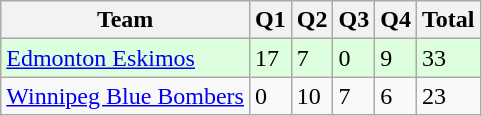<table class="wikitable">
<tr>
<th>Team</th>
<th>Q1</th>
<th>Q2</th>
<th>Q3</th>
<th>Q4</th>
<th>Total</th>
</tr>
<tr style="background-color:#ddffdd">
<td><a href='#'>Edmonton Eskimos</a></td>
<td>17</td>
<td>7</td>
<td>0</td>
<td>9</td>
<td>33</td>
</tr>
<tr>
<td><a href='#'>Winnipeg Blue Bombers</a></td>
<td>0</td>
<td>10</td>
<td>7</td>
<td>6</td>
<td>23</td>
</tr>
</table>
